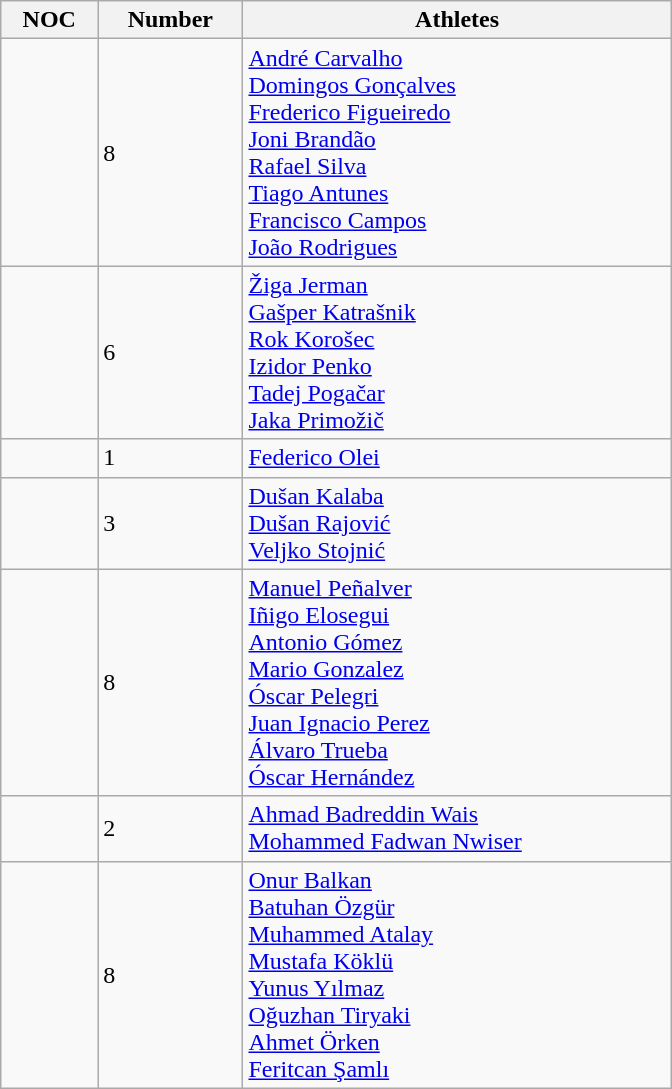<table class="wikitable" style="text-align:left; width:28em; margin-bottom:0; style="font-size:95%;">
<tr>
<th>NOC</th>
<th>Number</th>
<th>Athletes</th>
</tr>
<tr>
<td></td>
<td>8</td>
<td><a href='#'>André Carvalho</a><br><a href='#'>Domingos Gonçalves</a><br><a href='#'>Frederico Figueiredo</a><br><a href='#'>Joni Brandão</a><br><a href='#'>Rafael Silva</a><br><a href='#'>Tiago Antunes</a><br><a href='#'>Francisco Campos</a><br><a href='#'>João Rodrigues</a></td>
</tr>
<tr>
<td></td>
<td>6</td>
<td><a href='#'>Žiga Jerman</a><br><a href='#'>Gašper Katrašnik</a><br><a href='#'>Rok Korošec</a><br><a href='#'>Izidor Penko</a><br><a href='#'>Tadej Pogačar</a><br><a href='#'>Jaka Primožič</a></td>
</tr>
<tr>
<td></td>
<td>1</td>
<td><a href='#'>Federico Olei</a></td>
</tr>
<tr>
<td></td>
<td>3</td>
<td><a href='#'>Dušan Kalaba</a><br><a href='#'>Dušan Rajović</a><br><a href='#'>Veljko Stojnić</a></td>
</tr>
<tr>
<td></td>
<td>8</td>
<td><a href='#'>Manuel Peñalver</a><br><a href='#'>Iñigo Elosegui</a><br><a href='#'>Antonio Gómez</a><br><a href='#'>Mario Gonzalez</a><br><a href='#'>Óscar Pelegri</a><br><a href='#'>Juan Ignacio Perez</a><br><a href='#'>Álvaro Trueba</a><br><a href='#'>Óscar Hernández</a></td>
</tr>
<tr>
<td></td>
<td>2</td>
<td><a href='#'>Ahmad Badreddin Wais</a><br><a href='#'>Mohammed Fadwan Nwiser</a></td>
</tr>
<tr>
<td></td>
<td>8</td>
<td><a href='#'>Onur Balkan</a><br><a href='#'>Batuhan Özgür</a><br><a href='#'>Muhammed Atalay</a><br><a href='#'>Mustafa Köklü</a><br><a href='#'>Yunus Yılmaz</a><br><a href='#'>Oğuzhan Tiryaki</a><br><a href='#'>Ahmet Örken</a><br><a href='#'>Feritcan Şamlı</a></td>
</tr>
</table>
